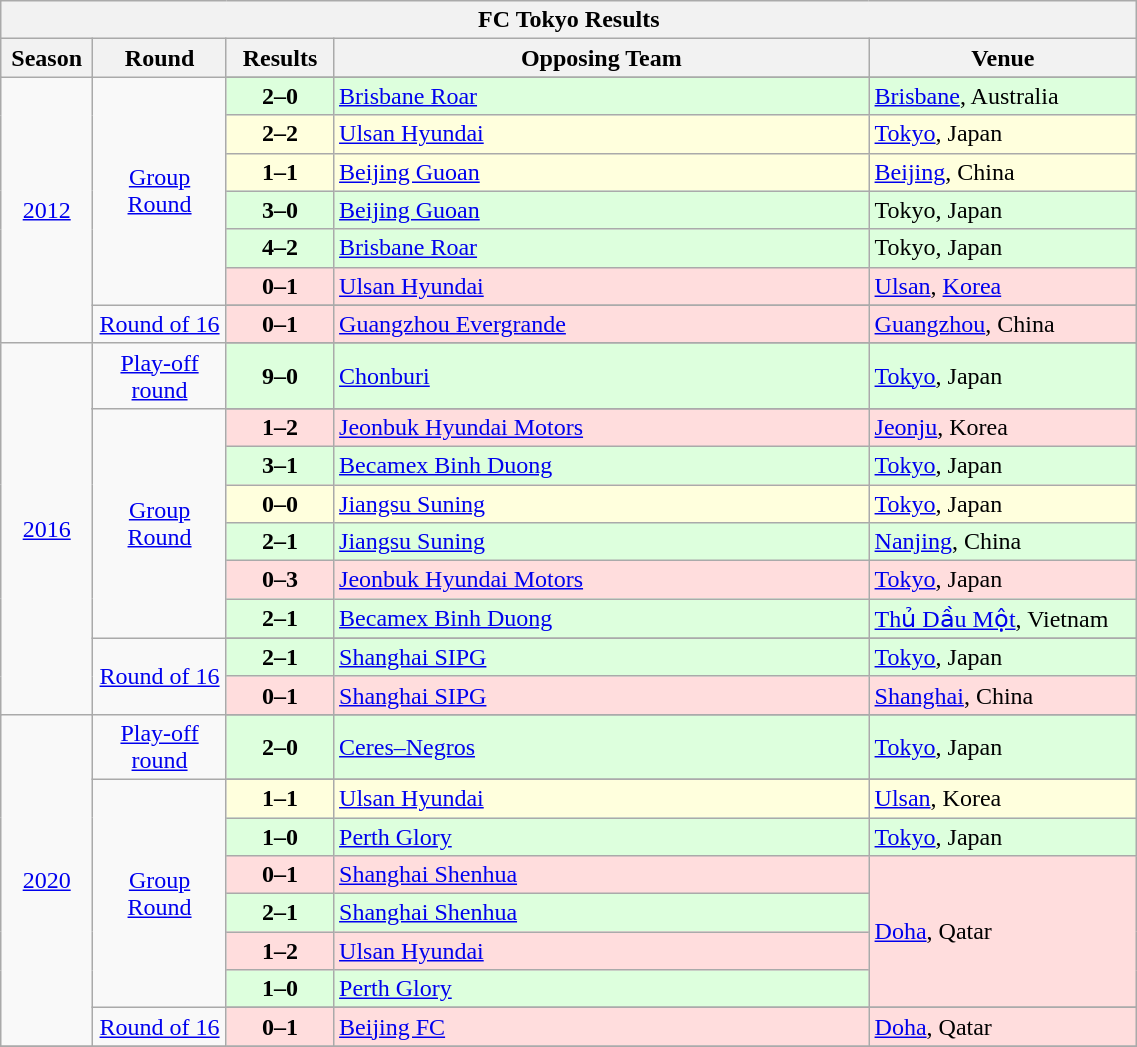<table width=60% class="wikitable sortable" style="text-align:center;">
<tr>
<th colspan=5>FC Tokyo Results</th>
</tr>
<tr>
<th width=5%>Season</th>
<th width=10%>Round</th>
<th width=8%>Results</th>
<th width=40%>Opposing Team</th>
<th width=20%>Venue</th>
</tr>
<tr>
<td rowspan=9><a href='#'>2012</a></td>
<td rowspan=7><a href='#'>Group Round</a></td>
</tr>
<tr style="background:#ddffdd">
<td><strong>2–0</strong></td>
<td align="left"> <a href='#'>Brisbane Roar</a></td>
<td align="left"><a href='#'>Brisbane</a>, Australia</td>
</tr>
<tr style="background:#ffffdd">
<td><strong>2–2</strong></td>
<td align="left"> <a href='#'>Ulsan Hyundai</a></td>
<td align="left"><a href='#'>Tokyo</a>, Japan</td>
</tr>
<tr style="background:#ffffdd">
<td><strong>1–1</strong></td>
<td align="left"> <a href='#'>Beijing Guoan</a></td>
<td align="left"><a href='#'>Beijing</a>, China</td>
</tr>
<tr style="background:#ddffdd">
<td><strong>3–0</strong></td>
<td align="left"> <a href='#'>Beijing Guoan</a></td>
<td align="left">Tokyo, Japan</td>
</tr>
<tr style="background:#ddffdd">
<td><strong>4–2</strong></td>
<td align="left"> <a href='#'>Brisbane Roar</a></td>
<td align="left">Tokyo, Japan</td>
</tr>
<tr style="background:#ffdddd">
<td><strong>0–1</strong></td>
<td align="left"> <a href='#'>Ulsan Hyundai</a></td>
<td align="left"><a href='#'>Ulsan</a>, <a href='#'>Korea</a></td>
</tr>
<tr>
<td rowspan=2><a href='#'>Round of 16</a></td>
</tr>
<tr style="background:#ffdddd">
<td><strong>0–1</strong></td>
<td align="left"> <a href='#'>Guangzhou Evergrande</a></td>
<td align="left"><a href='#'>Guangzhou</a>, China</td>
</tr>
<tr>
<td rowspan=12><a href='#'>2016</a></td>
<td rowspan=2><a href='#'>Play-off round</a></td>
</tr>
<tr style="background:#ddffdd">
<td><strong>9–0</strong></td>
<td align="left"> <a href='#'>Chonburi</a></td>
<td align="left"><a href='#'>Tokyo</a>, Japan</td>
</tr>
<tr>
<td rowspan=7><a href='#'>Group Round</a></td>
</tr>
<tr style="background:#ffdddd">
<td><strong>1–2</strong></td>
<td align="left"> <a href='#'>Jeonbuk Hyundai Motors</a></td>
<td align="left"><a href='#'>Jeonju</a>, Korea</td>
</tr>
<tr style="background:#ddffdd">
<td><strong>3–1</strong></td>
<td align="left"> <a href='#'>Becamex Binh Duong</a></td>
<td align="left"><a href='#'>Tokyo</a>, Japan</td>
</tr>
<tr style="background:#ffffdd">
<td><strong>0–0</strong></td>
<td align="left"> <a href='#'>Jiangsu Suning</a></td>
<td align="left"><a href='#'>Tokyo</a>, Japan</td>
</tr>
<tr style="background:#ddffdd">
<td><strong>2–1</strong></td>
<td align="left"> <a href='#'>Jiangsu Suning</a></td>
<td align="left"><a href='#'>Nanjing</a>, China</td>
</tr>
<tr style="background:#ffdddd">
<td><strong>0–3</strong></td>
<td align="left"> <a href='#'>Jeonbuk Hyundai Motors</a></td>
<td align="left"><a href='#'>Tokyo</a>, Japan</td>
</tr>
<tr style="background:#ddffdd">
<td><strong>2–1</strong></td>
<td align="left"> <a href='#'>Becamex Binh Duong</a></td>
<td align="left"><a href='#'>Thủ Dầu Một</a>, Vietnam</td>
</tr>
<tr>
<td rowspan=3><a href='#'>Round of 16</a></td>
</tr>
<tr style="background:#ddffdd">
<td><strong>2–1</strong></td>
<td align="left"> <a href='#'>Shanghai SIPG</a></td>
<td align="left"><a href='#'>Tokyo</a>, Japan</td>
</tr>
<tr style="background:#ffdddd">
<td><strong>0–1</strong></td>
<td align="left"> <a href='#'>Shanghai SIPG</a></td>
<td align="left"><a href='#'>Shanghai</a>, China</td>
</tr>
<tr>
<td rowspan=11><a href='#'>2020</a></td>
<td rowspan=2><a href='#'>Play-off round</a></td>
</tr>
<tr style="background:#ddffdd">
<td><strong>2–0</strong></td>
<td align="left"> <a href='#'>Ceres–Negros</a></td>
<td align="left"><a href='#'>Tokyo</a>, Japan</td>
</tr>
<tr>
<td rowspan=7><a href='#'>Group Round</a></td>
</tr>
<tr style="background:#ffffdd">
<td><strong>1–1</strong></td>
<td align="left"> <a href='#'>Ulsan Hyundai</a></td>
<td align="left"><a href='#'>Ulsan</a>, Korea</td>
</tr>
<tr style="background:#ddffdd">
<td><strong>1–0</strong></td>
<td align="left"> <a href='#'>Perth Glory</a></td>
<td align="left"><a href='#'>Tokyo</a>, Japan</td>
</tr>
<tr style="background:#ffdddd">
<td><strong>0–1</strong></td>
<td align="left"> <a href='#'>Shanghai Shenhua</a></td>
<td align="left" class="wikitable" rowspan=4><a href='#'>Doha</a>, Qatar</td>
</tr>
<tr style="background:#ddffdd">
<td><strong>2–1</strong></td>
<td align="left"> <a href='#'>Shanghai Shenhua</a></td>
</tr>
<tr style="background:#ffdddd">
<td><strong>1–2</strong></td>
<td align="left"> <a href='#'>Ulsan Hyundai</a></td>
</tr>
<tr style="background:#ddffdd">
<td><strong>1–0</strong></td>
<td align="left"> <a href='#'>Perth Glory</a></td>
</tr>
<tr>
<td rowspan=2><a href='#'>Round of 16</a></td>
</tr>
<tr style="background:#ffdddd">
<td><strong>0–1</strong></td>
<td align="left"> <a href='#'>Beijing FC</a></td>
<td align="left"><a href='#'>Doha</a>, Qatar</td>
</tr>
<tr>
</tr>
</table>
